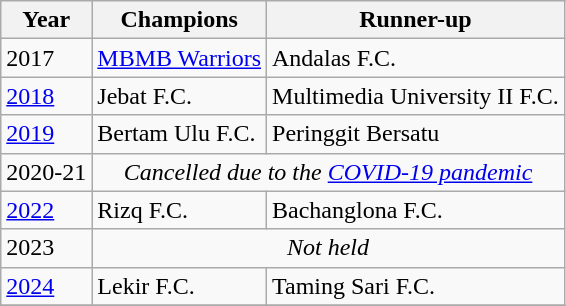<table class=wikitable>
<tr>
<th>Year</th>
<th>Champions</th>
<th>Runner-up</th>
</tr>
<tr>
<td>2017</td>
<td><a href='#'>MBMB Warriors</a></td>
<td>Andalas F.C.</td>
</tr>
<tr>
<td><a href='#'>2018</a></td>
<td>Jebat F.C.</td>
<td>Multimedia University II F.C.</td>
</tr>
<tr>
<td><a href='#'>2019</a></td>
<td>Bertam Ulu F.C.</td>
<td>Peringgit Bersatu</td>
</tr>
<tr>
<td>2020-21</td>
<td colspan="2" align="center"><em>Cancelled due to the <a href='#'>COVID-19 pandemic</a></em></td>
</tr>
<tr>
<td><a href='#'>2022</a></td>
<td>Rizq F.C.</td>
<td>Bachanglona F.C.</td>
</tr>
<tr>
<td>2023</td>
<td colspan="2" align="center"><em>Not held</em></td>
</tr>
<tr>
<td><a href='#'>2024</a></td>
<td>Lekir F.C.</td>
<td>Taming Sari F.C.</td>
</tr>
<tr>
</tr>
</table>
